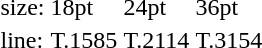<table style="margin-left:40px;">
<tr>
<td>size:</td>
<td>18pt</td>
<td>24pt</td>
<td>36pt</td>
</tr>
<tr>
<td>line:</td>
<td>T.1585</td>
<td>T.2114</td>
<td>T.3154</td>
</tr>
</table>
